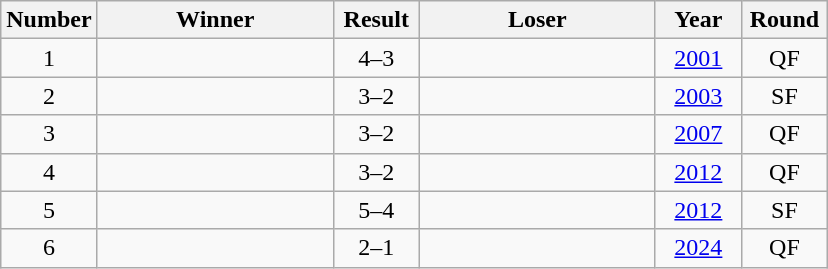<table class="wikitable sortable">
<tr>
<th width=50>Number</th>
<th width=150>Winner</th>
<th width=50>Result</th>
<th width=150>Loser</th>
<th width=50>Year</th>
<th width=50>Round</th>
</tr>
<tr>
<td align=center>1</td>
<td align=left></td>
<td align=center>4–3</td>
<td align=left></td>
<td align=center><a href='#'>2001</a></td>
<td align=center>QF</td>
</tr>
<tr>
<td align=center>2</td>
<td align=left></td>
<td align=center>3–2</td>
<td align=left></td>
<td align=center><a href='#'>2003</a></td>
<td align=center>SF</td>
</tr>
<tr>
<td align=center>3</td>
<td align=left></td>
<td align=center>3–2</td>
<td align=left></td>
<td align=center><a href='#'>2007</a></td>
<td align=center>QF</td>
</tr>
<tr>
<td align=center>4</td>
<td align=left></td>
<td align=center>3–2</td>
<td align=left></td>
<td align=center><a href='#'>2012</a></td>
<td align=center>QF</td>
</tr>
<tr>
<td align=center>5</td>
<td align=left></td>
<td align=center>5–4</td>
<td align=left></td>
<td align=center><a href='#'>2012</a></td>
<td align=center>SF</td>
</tr>
<tr>
<td align=center>6</td>
<td align=left></td>
<td align=center>2–1</td>
<td align=left></td>
<td align=center><a href='#'>2024</a></td>
<td align=center>QF</td>
</tr>
</table>
